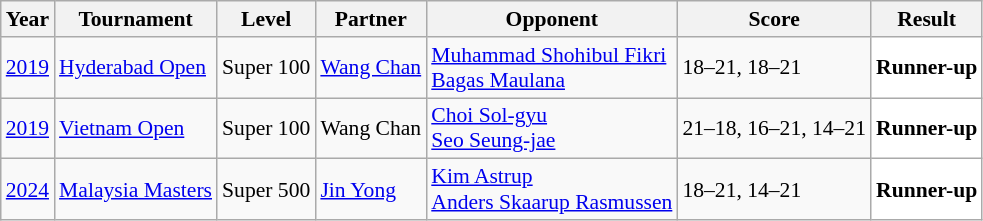<table class="sortable wikitable" style="font-size: 90%;">
<tr>
<th>Year</th>
<th>Tournament</th>
<th>Level</th>
<th>Partner</th>
<th>Opponent</th>
<th>Score</th>
<th>Result</th>
</tr>
<tr>
<td align="center"><a href='#'>2019</a></td>
<td align="left"><a href='#'>Hyderabad Open</a></td>
<td align="left">Super 100</td>
<td align="left"> <a href='#'>Wang Chan</a></td>
<td align="left"> <a href='#'>Muhammad Shohibul Fikri</a><br> <a href='#'>Bagas Maulana</a></td>
<td align="left">18–21, 18–21</td>
<td style="text-align:left; background:white"> <strong>Runner-up</strong></td>
</tr>
<tr>
<td align="center"><a href='#'>2019</a></td>
<td align="left"><a href='#'>Vietnam Open</a></td>
<td align="left">Super 100</td>
<td align="left"> Wang Chan</td>
<td align="left"> <a href='#'>Choi Sol-gyu</a><br> <a href='#'>Seo Seung-jae</a></td>
<td align="left">21–18, 16–21, 14–21</td>
<td style="text-align:left; background:white"> <strong>Runner-up</strong></td>
</tr>
<tr>
<td align="center"><a href='#'>2024</a></td>
<td align="left"><a href='#'>Malaysia Masters</a></td>
<td align="left">Super 500</td>
<td align="left"> <a href='#'>Jin Yong</a></td>
<td align="left"> <a href='#'>Kim Astrup</a><br> <a href='#'>Anders Skaarup Rasmussen</a></td>
<td align="left">18–21, 14–21</td>
<td style="text-align:left; background:white"> <strong>Runner-up</strong></td>
</tr>
</table>
